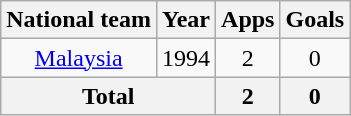<table class=wikitable style=text-align:center>
<tr>
<th>National team</th>
<th>Year</th>
<th>Apps</th>
<th>Goals</th>
</tr>
<tr>
<td rowspan="1"><a href='#'>Malaysia</a></td>
<td>1994</td>
<td>2</td>
<td>0</td>
</tr>
<tr>
<th colspan="2">Total</th>
<th>2</th>
<th>0</th>
</tr>
</table>
